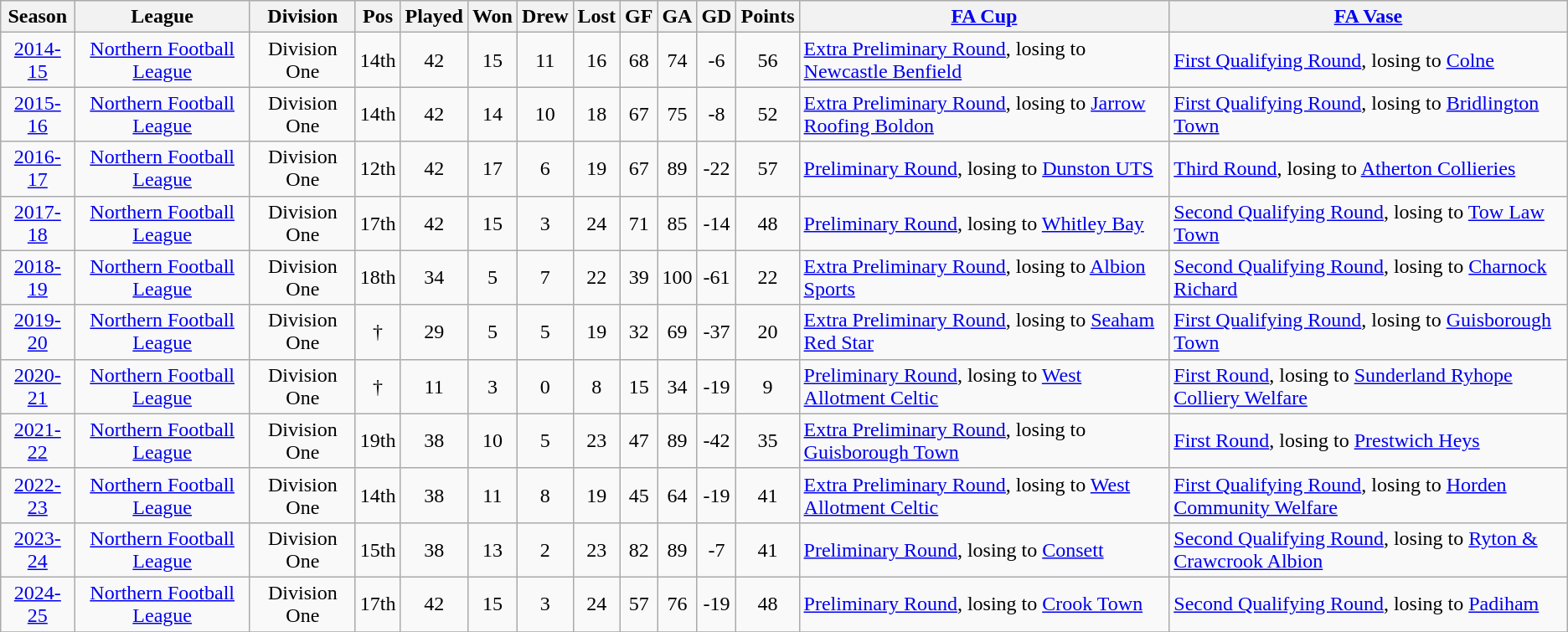<table class="wikitable">
<tr>
<th>Season</th>
<th>League</th>
<th>Division</th>
<th>Pos</th>
<th>Played</th>
<th>Won</th>
<th>Drew</th>
<th>Lost</th>
<th>GF</th>
<th>GA</th>
<th>GD</th>
<th>Points</th>
<th><a href='#'>FA Cup</a></th>
<th><a href='#'>FA Vase</a></th>
</tr>
<tr>
<td style="text-align:center"><a href='#'>2014-15</a></td>
<td style="text-align:center"><a href='#'>Northern Football League</a></td>
<td style="text-align:center">Division One</td>
<td style="text-align:center">14th</td>
<td style="text-align:center">42</td>
<td style="text-align:center">15</td>
<td style="text-align:center">11</td>
<td style="text-align:center">16</td>
<td style="text-align:center">68</td>
<td style="text-align:center">74</td>
<td style="text-align:center">-6</td>
<td style="text-align:center">56</td>
<td><a href='#'>Extra Preliminary Round</a>, losing to <a href='#'>Newcastle Benfield</a></td>
<td><a href='#'>First Qualifying Round</a>, losing to <a href='#'>Colne</a></td>
</tr>
<tr>
<td style="text-align:center"><a href='#'>2015-16</a></td>
<td style="text-align:center"><a href='#'>Northern Football League</a></td>
<td style="text-align:center">Division One</td>
<td style="text-align:center">14th</td>
<td style="text-align:center">42</td>
<td style="text-align:center">14</td>
<td style="text-align:center">10</td>
<td style="text-align:center">18</td>
<td style="text-align:center">67</td>
<td style="text-align:center">75</td>
<td style="text-align:center">-8</td>
<td style="text-align:center">52</td>
<td><a href='#'>Extra Preliminary Round</a>, losing to <a href='#'>Jarrow Roofing Boldon</a></td>
<td><a href='#'>First Qualifying Round</a>, losing to <a href='#'>Bridlington Town</a></td>
</tr>
<tr>
<td style="text-align:center"><a href='#'>2016-17</a></td>
<td style="text-align:center"><a href='#'>Northern Football League</a></td>
<td style="text-align:center">Division One</td>
<td style="text-align:center">12th</td>
<td style="text-align:center">42</td>
<td style="text-align:center">17</td>
<td style="text-align:center">6</td>
<td style="text-align:center">19</td>
<td style="text-align:center">67</td>
<td style="text-align:center">89</td>
<td style="text-align:center">-22</td>
<td style="text-align:center">57</td>
<td><a href='#'>Preliminary Round</a>, losing to <a href='#'>Dunston UTS</a></td>
<td><a href='#'>Third Round</a>, losing to <a href='#'>Atherton Collieries</a></td>
</tr>
<tr>
<td style="text-align:center"><a href='#'>2017-18</a></td>
<td style="text-align:center"><a href='#'>Northern Football League</a></td>
<td style="text-align:center">Division One</td>
<td style="text-align:center">17th</td>
<td style="text-align:center">42</td>
<td style="text-align:center">15</td>
<td style="text-align:center">3</td>
<td style="text-align:center">24</td>
<td style="text-align:center">71</td>
<td style="text-align:center">85</td>
<td style="text-align:center">-14</td>
<td style="text-align:center">48</td>
<td><a href='#'>Preliminary Round</a>, losing to <a href='#'>Whitley Bay</a></td>
<td><a href='#'>Second Qualifying Round</a>, losing to <a href='#'>Tow Law Town</a></td>
</tr>
<tr>
<td style="text-align:center"><a href='#'>2018-19</a></td>
<td style="text-align:center"><a href='#'>Northern Football League</a></td>
<td style="text-align:center">Division One</td>
<td style="text-align:center">18th</td>
<td style="text-align:center">34</td>
<td style="text-align:center">5</td>
<td style="text-align:center">7</td>
<td style="text-align:center">22</td>
<td style="text-align:center">39</td>
<td style="text-align:center">100</td>
<td style="text-align:center">-61</td>
<td style="text-align:center">22</td>
<td><a href='#'>Extra Preliminary Round</a>, losing to <a href='#'>Albion Sports</a></td>
<td><a href='#'>Second Qualifying Round</a>, losing to <a href='#'>Charnock Richard</a></td>
</tr>
<tr>
<td style="text-align:center"><a href='#'>2019-20</a></td>
<td style="text-align:center"><a href='#'>Northern Football League</a></td>
<td style="text-align:center">Division One</td>
<td style="text-align:center">†</td>
<td style="text-align:center">29</td>
<td style="text-align:center">5</td>
<td style="text-align:center">5</td>
<td style="text-align:center">19</td>
<td style="text-align:center">32</td>
<td style="text-align:center">69</td>
<td style="text-align:center">-37</td>
<td style="text-align:center">20</td>
<td><a href='#'>Extra Preliminary Round</a>, losing to <a href='#'>Seaham Red Star</a></td>
<td><a href='#'>First Qualifying Round</a>, losing to <a href='#'>Guisborough Town</a></td>
</tr>
<tr>
<td style="text-align:center"><a href='#'>2020-21</a></td>
<td style="text-align:center"><a href='#'>Northern Football League</a></td>
<td style="text-align:center">Division One</td>
<td style="text-align:center">†</td>
<td style="text-align:center">11</td>
<td style="text-align:center">3</td>
<td style="text-align:center">0</td>
<td style="text-align:center">8</td>
<td style="text-align:center">15</td>
<td style="text-align:center">34</td>
<td style="text-align:center">-19</td>
<td style="text-align:center">9</td>
<td><a href='#'>Preliminary Round</a>, losing to <a href='#'>West Allotment Celtic</a></td>
<td><a href='#'>First Round</a>, losing to <a href='#'>Sunderland Ryhope Colliery Welfare</a></td>
</tr>
<tr>
<td style="text-align:center"><a href='#'>2021-22</a></td>
<td style="text-align:center"><a href='#'>Northern Football League</a></td>
<td style="text-align:center">Division One</td>
<td style="text-align:center">19th</td>
<td style="text-align:center">38</td>
<td style="text-align:center">10</td>
<td style="text-align:center">5</td>
<td style="text-align:center">23</td>
<td style="text-align:center">47</td>
<td style="text-align:center">89</td>
<td style="text-align:center">-42</td>
<td style="text-align:center">35</td>
<td><a href='#'>Extra Preliminary Round</a>, losing to <a href='#'>Guisborough Town</a></td>
<td><a href='#'>First Round</a>, losing to <a href='#'>Prestwich Heys</a></td>
</tr>
<tr>
<td style="text-align:center"><a href='#'>2022-23</a></td>
<td style="text-align:center"><a href='#'>Northern Football League</a></td>
<td style="text-align:center">Division One</td>
<td style="text-align:center">14th</td>
<td style="text-align:center">38</td>
<td style="text-align:center">11</td>
<td style="text-align:center">8</td>
<td style="text-align:center">19</td>
<td style="text-align:center">45</td>
<td style="text-align:center">64</td>
<td style="text-align:center">-19</td>
<td style="text-align:center">41</td>
<td><a href='#'>Extra Preliminary Round</a>, losing to <a href='#'>West Allotment Celtic</a></td>
<td><a href='#'>First Qualifying Round</a>, losing to <a href='#'>Horden Community Welfare</a></td>
</tr>
<tr>
<td style="text-align:center"><a href='#'>2023-24</a></td>
<td style="text-align:center"><a href='#'>Northern Football League</a></td>
<td style="text-align:center">Division One</td>
<td style="text-align:center">15th</td>
<td style="text-align:center">38</td>
<td style="text-align:center">13</td>
<td style="text-align:center">2</td>
<td style="text-align:center">23</td>
<td style="text-align:center">82</td>
<td style="text-align:center">89</td>
<td style="text-align:center">-7</td>
<td style="text-align:center">41</td>
<td><a href='#'>Preliminary Round</a>, losing to <a href='#'>Consett</a></td>
<td><a href='#'>Second Qualifying Round</a>, losing to <a href='#'>Ryton & Crawcrook Albion</a></td>
</tr>
<tr>
<td style="text-align:center"><a href='#'>2024-25</a></td>
<td style="text-align:center"><a href='#'>Northern Football League</a></td>
<td style="text-align:center">Division One</td>
<td style="text-align:center">17th</td>
<td style="text-align:center">42</td>
<td style="text-align:center">15</td>
<td style="text-align:center">3</td>
<td style="text-align:center">24</td>
<td style="text-align:center">57</td>
<td style="text-align:center">76</td>
<td style="text-align:center">-19</td>
<td style="text-align:center">48</td>
<td><a href='#'>Preliminary Round</a>, losing to <a href='#'>Crook Town</a></td>
<td><a href='#'>Second Qualifying Round</a>, losing to <a href='#'>Padiham</a></td>
</tr>
<tr>
</tr>
</table>
